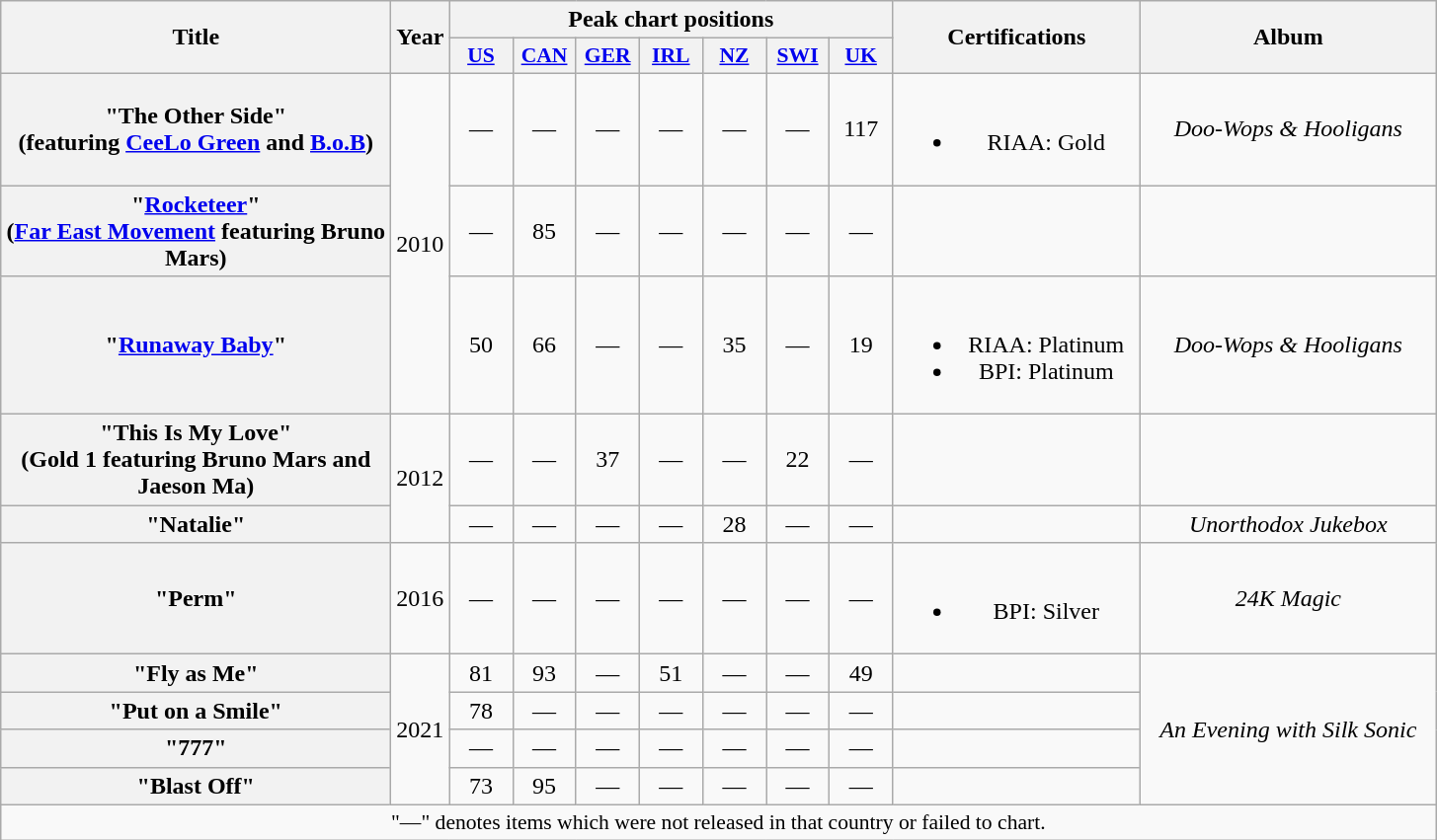<table class="wikitable plainrowheaders" style="text-align:center;" border="1">
<tr>
<th scope="col" rowspan="2" style="width:16em;">Title</th>
<th scope="col" rowspan="2" style="width:2em;">Year</th>
<th scope="col" colspan="7">Peak chart positions</th>
<th scope="col" rowspan="2" style="width:10em;">Certifications</th>
<th scope="col" rowspan="2" style="width:12em;">Album</th>
</tr>
<tr>
<th scope="col" style="width:2.5em; font-size:90%;"><a href='#'>US</a><br></th>
<th scope="col" style="width:2.5em; font-size:90%;"><a href='#'>CAN</a><br></th>
<th scope="col" style="width:2.5em; font-size:90%;"><a href='#'>GER</a><br></th>
<th scope="col" style="width:2.5em; font-size:90%;"><a href='#'>IRL</a><br></th>
<th scope="col" style="width:2.5em; font-size:90%;"><a href='#'>NZ</a><br></th>
<th scope="col" style="width:2.5em; font-size:90%;"><a href='#'>SWI</a><br></th>
<th scope="col" style="width:2.5em; font-size:90%;"><a href='#'>UK</a><br></th>
</tr>
<tr>
<th scope="row">"The Other Side"<br><span>(featuring <a href='#'>CeeLo Green</a> and <a href='#'>B.o.B</a>)</span></th>
<td rowspan="3">2010</td>
<td>—</td>
<td>—</td>
<td>—</td>
<td>—</td>
<td>—</td>
<td>—</td>
<td>117</td>
<td><br><ul><li>RIAA: Gold</li></ul></td>
<td><em>Doo-Wops & Hooligans</em></td>
</tr>
<tr>
<th scope="row">"<a href='#'>Rocketeer</a>"<br><span>(<a href='#'>Far East Movement</a> featuring Bruno Mars)</span></th>
<td>—</td>
<td>85</td>
<td>—</td>
<td>—</td>
<td>—</td>
<td>—</td>
<td>—</td>
<td></td>
<td></td>
</tr>
<tr>
<th scope="row">"<a href='#'>Runaway Baby</a>"</th>
<td>50</td>
<td>66</td>
<td>—</td>
<td>—</td>
<td>35</td>
<td>—</td>
<td>19</td>
<td><br><ul><li>RIAA: Platinum</li><li>BPI: Platinum</li></ul></td>
<td><em>Doo-Wops & Hooligans</em></td>
</tr>
<tr>
<th scope="row">"This Is My Love"<br><span>(Gold 1 featuring Bruno Mars and Jaeson Ma)</span></th>
<td rowspan="2">2012</td>
<td>—</td>
<td>—</td>
<td>37</td>
<td>—</td>
<td>—</td>
<td>22</td>
<td>—</td>
<td></td>
<td></td>
</tr>
<tr>
<th scope="row">"Natalie"</th>
<td>—</td>
<td>—</td>
<td>—</td>
<td>—</td>
<td>28</td>
<td>—</td>
<td>—</td>
<td></td>
<td><em>Unorthodox Jukebox</em></td>
</tr>
<tr>
<th scope="row">"Perm"</th>
<td>2016</td>
<td>—</td>
<td>—</td>
<td>—</td>
<td>—</td>
<td>—</td>
<td>—</td>
<td>—</td>
<td><br><ul><li>BPI: Silver</li></ul></td>
<td><em>24K Magic</em></td>
</tr>
<tr>
<th scope="row">"Fly as Me"<br></th>
<td rowspan="4">2021</td>
<td>81</td>
<td>93</td>
<td>—</td>
<td>51</td>
<td>—</td>
<td>—</td>
<td>49</td>
<td></td>
<td rowspan=4"><em>An Evening with Silk Sonic</em></td>
</tr>
<tr>
<th scope="row">"Put on a Smile"<br></th>
<td>78</td>
<td>—</td>
<td>—</td>
<td>—</td>
<td>—</td>
<td>—</td>
<td>—</td>
<td></td>
</tr>
<tr>
<th scope="row">"777"<br></th>
<td>—</td>
<td>—</td>
<td>—</td>
<td>—</td>
<td>—</td>
<td>—</td>
<td>—</td>
</tr>
<tr>
<th scope="row">"Blast Off"<br></th>
<td>73</td>
<td>95</td>
<td>—</td>
<td>—</td>
<td>—</td>
<td>—</td>
<td>—</td>
<td></td>
</tr>
<tr>
<td colspan="11" style="font-size:90%">"—" denotes items which were not released in that country or failed to chart.</td>
</tr>
</table>
